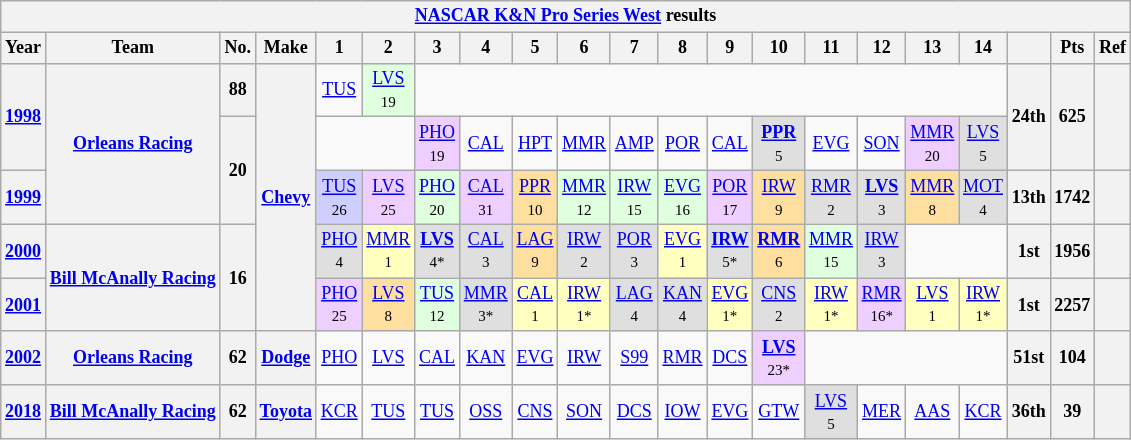<table class="wikitable" style="text-align:center; font-size:75%">
<tr>
<th colspan=23><a href='#'>NASCAR K&N Pro Series West</a> results</th>
</tr>
<tr>
<th>Year</th>
<th>Team</th>
<th>No.</th>
<th>Make</th>
<th>1</th>
<th>2</th>
<th>3</th>
<th>4</th>
<th>5</th>
<th>6</th>
<th>7</th>
<th>8</th>
<th>9</th>
<th>10</th>
<th>11</th>
<th>12</th>
<th>13</th>
<th>14</th>
<th></th>
<th>Pts</th>
<th>Ref</th>
</tr>
<tr>
<th rowspan=2><a href='#'>1998</a></th>
<th rowspan=3><a href='#'>Orleans Racing</a></th>
<th>88</th>
<th rowspan="5"><a href='#'>Chevy</a></th>
<td><a href='#'>TUS</a></td>
<td style="background:#DFFFDF;"><a href='#'>LVS</a><br><small>19</small></td>
<td colspan=12></td>
<th rowspan=2>24th</th>
<th rowspan=2>625</th>
<th rowspan=2></th>
</tr>
<tr>
<th rowspan=2>20</th>
<td colspan=2></td>
<td style="background:#EFCFFF;"><a href='#'>PHO</a><br><small>19</small></td>
<td><a href='#'>CAL</a></td>
<td><a href='#'>HPT</a></td>
<td><a href='#'>MMR</a></td>
<td><a href='#'>AMP</a></td>
<td><a href='#'>POR</a></td>
<td><a href='#'>CAL</a></td>
<td style="background:#DFDFDF;"><strong><a href='#'>PPR</a></strong><br><small>5</small></td>
<td><a href='#'>EVG</a></td>
<td><a href='#'>SON</a></td>
<td style="background:#EFCFFF;"><a href='#'>MMR</a><br><small>20</small></td>
<td style="background:#DFDFDF;"><a href='#'>LVS</a><br><small>5</small></td>
</tr>
<tr>
<th><a href='#'>1999</a></th>
<td style="background:#CFCFFF;"><a href='#'>TUS</a><br><small>26</small></td>
<td style="background:#EFCFFF;"><a href='#'>LVS</a><br><small>25</small></td>
<td style="background:#DFFFDF;"><a href='#'>PHO</a><br><small>20</small></td>
<td style="background:#EFCFFF;"><a href='#'>CAL</a><br><small>31</small></td>
<td style="background:#FFDF9F;"><a href='#'>PPR</a><br><small>10</small></td>
<td style="background:#DFFFDF;"><a href='#'>MMR</a><br><small>12</small></td>
<td style="background:#DFFFDF;"><a href='#'>IRW</a><br><small>15</small></td>
<td style="background:#DFFFDF;"><a href='#'>EVG</a><br><small>16</small></td>
<td style="background:#EFCFFF;"><a href='#'>POR</a><br><small>17</small></td>
<td style="background:#FFDF9F;"><a href='#'>IRW</a><br><small>9</small></td>
<td style="background:#DFDFDF;"><a href='#'>RMR</a><br><small>2</small></td>
<td style="background:#DFDFDF;"><strong><a href='#'>LVS</a></strong><br><small>3</small></td>
<td style="background:#FFDF9F;"><a href='#'>MMR</a><br><small>8</small></td>
<td style="background:#DFDFDF;"><a href='#'>MOT</a><br><small>4</small></td>
<th>13th</th>
<th>1742</th>
<th></th>
</tr>
<tr>
<th><a href='#'>2000</a></th>
<th rowspan=2><a href='#'>Bill McAnally Racing</a></th>
<th rowspan=2>16</th>
<td style="background:#DFDFDF;"><a href='#'>PHO</a><br><small>4</small></td>
<td style="background:#FFFFBF;"><a href='#'>MMR</a><br><small>1</small></td>
<td style="background:#DFDFDF;"><strong><a href='#'>LVS</a></strong><br><small>4*</small></td>
<td style="background:#DFDFDF;"><a href='#'>CAL</a><br><small>3</small></td>
<td style="background:#FFDF9F;"><a href='#'>LAG</a><br><small>9</small></td>
<td style="background:#DFDFDF;"><a href='#'>IRW</a><br><small>2</small></td>
<td style="background:#DFDFDF;"><a href='#'>POR</a><br><small>3</small></td>
<td style="background:#FFFFBF;"><a href='#'>EVG</a><br><small>1</small></td>
<td style="background:#DFDFDF;"><strong><a href='#'>IRW</a></strong><br><small>5*</small></td>
<td style="background:#FFDF9F;"><strong><a href='#'>RMR</a></strong><br><small>6</small></td>
<td style="background:#DFFFDF;"><a href='#'>MMR</a><br><small>15</small></td>
<td style="background:#DFDFDF;"><a href='#'>IRW</a><br><small>3</small></td>
<td colspan=2></td>
<th>1st</th>
<th>1956</th>
<th></th>
</tr>
<tr>
<th><a href='#'>2001</a></th>
<td style="background:#EFCFFF;"><a href='#'>PHO</a><br><small>25</small></td>
<td style="background:#FFDF9F;"><a href='#'>LVS</a><br><small>8</small></td>
<td style="background:#DFFFDF;"><a href='#'>TUS</a><br><small>12</small></td>
<td style="background:#DFDFDF;"><a href='#'>MMR</a><br><small>3*</small></td>
<td style="background:#FFFFBF;"><a href='#'>CAL</a><br><small>1</small></td>
<td style="background:#FFFFBF;"><a href='#'>IRW</a><br><small>1*</small></td>
<td style="background:#DFDFDF;"><a href='#'>LAG</a><br><small>4</small></td>
<td style="background:#DFDFDF;"><a href='#'>KAN</a><br><small>4</small></td>
<td style="background:#FFFFBF;"><a href='#'>EVG</a><br><small>1*</small></td>
<td style="background:#DFDFDF;"><a href='#'>CNS</a><br><small>2</small></td>
<td style="background:#FFFFBF;"><a href='#'>IRW</a><br><small>1*</small></td>
<td style="background:#EFCFFF;"><a href='#'>RMR</a><br><small>16*</small></td>
<td style="background:#FFFFBF;"><a href='#'>LVS</a><br><small>1</small></td>
<td style="background:#FFFFBF;"><a href='#'>IRW</a><br><small>1*</small></td>
<th>1st</th>
<th>2257</th>
<th></th>
</tr>
<tr>
<th><a href='#'>2002</a></th>
<th><a href='#'>Orleans Racing</a></th>
<th>62</th>
<th><a href='#'>Dodge</a></th>
<td><a href='#'>PHO</a></td>
<td><a href='#'>LVS</a></td>
<td><a href='#'>CAL</a></td>
<td><a href='#'>KAN</a></td>
<td><a href='#'>EVG</a></td>
<td><a href='#'>IRW</a></td>
<td><a href='#'>S99</a></td>
<td><a href='#'>RMR</a></td>
<td><a href='#'>DCS</a></td>
<td style="background:#EFCFFF;"><strong><a href='#'>LVS</a></strong><br><small>23*</small></td>
<td colspan=4></td>
<th>51st</th>
<th>104</th>
<th></th>
</tr>
<tr>
<th><a href='#'>2018</a></th>
<th><a href='#'>Bill McAnally Racing</a></th>
<th>62</th>
<th><a href='#'>Toyota</a></th>
<td><a href='#'>KCR</a></td>
<td><a href='#'>TUS</a></td>
<td><a href='#'>TUS</a></td>
<td><a href='#'>OSS</a></td>
<td><a href='#'>CNS</a></td>
<td><a href='#'>SON</a></td>
<td><a href='#'>DCS</a></td>
<td><a href='#'>IOW</a></td>
<td><a href='#'>EVG</a></td>
<td><a href='#'>GTW</a></td>
<td style="background:#DFDFDF;"><a href='#'>LVS</a><br><small>5</small></td>
<td><a href='#'>MER</a></td>
<td><a href='#'>AAS</a></td>
<td><a href='#'>KCR</a></td>
<th>36th</th>
<th>39</th>
<th></th>
</tr>
</table>
